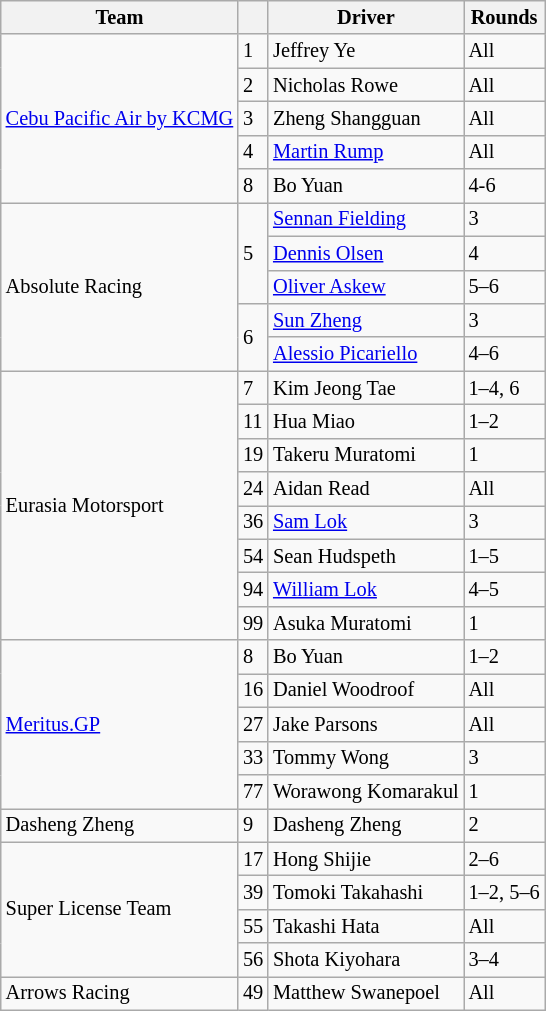<table class="wikitable" style="font-size: 85%;">
<tr>
<th>Team</th>
<th></th>
<th>Driver</th>
<th>Rounds</th>
</tr>
<tr>
<td rowspan=5> <a href='#'>Cebu Pacific Air by KCMG</a></td>
<td>1</td>
<td> Jeffrey Ye</td>
<td>All</td>
</tr>
<tr>
<td>2</td>
<td> Nicholas Rowe</td>
<td>All</td>
</tr>
<tr>
<td>3</td>
<td> Zheng Shangguan </td>
<td>All</td>
</tr>
<tr>
<td>4</td>
<td> <a href='#'>Martin Rump</a></td>
<td>All</td>
</tr>
<tr>
<td>8</td>
<td> Bo Yuan</td>
<td>4-6</td>
</tr>
<tr>
<td rowspan=5> Absolute Racing</td>
<td rowspan=3>5</td>
<td> <a href='#'>Sennan Fielding</a></td>
<td>3</td>
</tr>
<tr>
<td> <a href='#'>Dennis Olsen</a></td>
<td>4</td>
</tr>
<tr>
<td> <a href='#'>Oliver Askew</a></td>
<td>5–6</td>
</tr>
<tr>
<td rowspan=2>6</td>
<td> <a href='#'>Sun Zheng</a></td>
<td>3</td>
</tr>
<tr>
<td> <a href='#'>Alessio Picariello</a></td>
<td>4–6</td>
</tr>
<tr>
<td rowspan=8> Eurasia Motorsport</td>
<td>7</td>
<td> Kim Jeong Tae</td>
<td>1–4, 6</td>
</tr>
<tr>
<td>11</td>
<td> Hua Miao</td>
<td>1–2</td>
</tr>
<tr>
<td>19</td>
<td> Takeru Muratomi</td>
<td>1</td>
</tr>
<tr>
<td>24</td>
<td> Aidan Read</td>
<td>All</td>
</tr>
<tr>
<td>36</td>
<td> <a href='#'>Sam Lok</a></td>
<td>3</td>
</tr>
<tr>
<td>54</td>
<td> Sean Hudspeth</td>
<td>1–5</td>
</tr>
<tr>
<td>94</td>
<td> <a href='#'>William Lok</a></td>
<td>4–5</td>
</tr>
<tr>
<td>99</td>
<td> Asuka Muratomi</td>
<td>1</td>
</tr>
<tr>
<td rowspan=5> <a href='#'>Meritus.GP</a></td>
<td>8</td>
<td> Bo Yuan</td>
<td>1–2</td>
</tr>
<tr>
<td>16</td>
<td> Daniel Woodroof</td>
<td>All</td>
</tr>
<tr>
<td>27</td>
<td> Jake Parsons</td>
<td>All</td>
</tr>
<tr>
<td>33</td>
<td> Tommy Wong</td>
<td>3</td>
</tr>
<tr>
<td>77</td>
<td> Worawong Komarakul</td>
<td>1</td>
</tr>
<tr>
<td> Dasheng Zheng</td>
<td>9</td>
<td> Dasheng Zheng</td>
<td>2</td>
</tr>
<tr>
<td rowspan=4> Super License Team</td>
<td>17</td>
<td> Hong Shijie</td>
<td>2–6</td>
</tr>
<tr>
<td>39</td>
<td> Tomoki Takahashi</td>
<td>1–2, 5–6</td>
</tr>
<tr>
<td>55</td>
<td> Takashi Hata</td>
<td>All</td>
</tr>
<tr>
<td>56</td>
<td> Shota Kiyohara</td>
<td>3–4</td>
</tr>
<tr>
<td> Arrows Racing</td>
<td>49</td>
<td> Matthew Swanepoel</td>
<td>All</td>
</tr>
</table>
